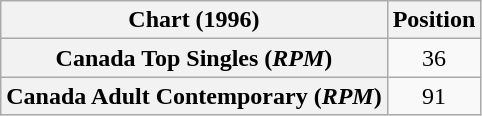<table class="wikitable plainrowheaders" style="text-align:center">
<tr>
<th>Chart (1996)</th>
<th>Position</th>
</tr>
<tr>
<th scope="row">Canada Top Singles (<em>RPM</em>)</th>
<td>36</td>
</tr>
<tr>
<th scope="row">Canada Adult Contemporary (<em>RPM</em>)</th>
<td>91</td>
</tr>
</table>
